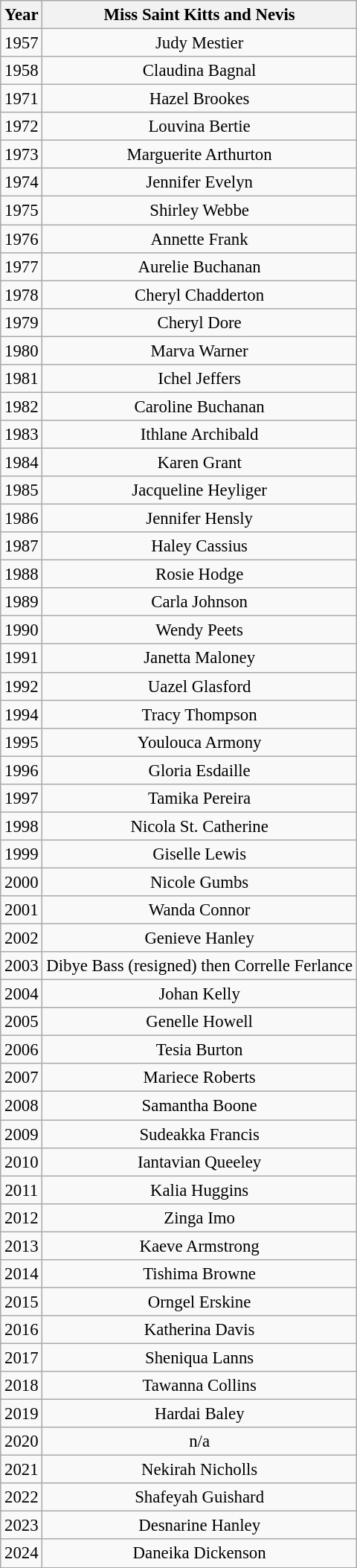<table class="wikitable sortable" style="font-size: 95%; text-align:center">
<tr>
<th>Year</th>
<th>Miss Saint Kitts and Nevis</th>
</tr>
<tr>
<td>1957</td>
<td>Judy Mestier</td>
</tr>
<tr>
<td>1958</td>
<td>Claudina Bagnal</td>
</tr>
<tr>
<td>1971</td>
<td>Hazel Brookes</td>
</tr>
<tr>
<td>1972</td>
<td>Louvina Bertie</td>
</tr>
<tr>
<td>1973</td>
<td>Marguerite Arthurton</td>
</tr>
<tr>
<td>1974</td>
<td>Jennifer Evelyn</td>
</tr>
<tr>
<td>1975</td>
<td>Shirley Webbe</td>
</tr>
<tr>
<td>1976</td>
<td>Annette Frank</td>
</tr>
<tr>
<td>1977</td>
<td>Aurelie Buchanan</td>
</tr>
<tr>
<td>1978</td>
<td>Cheryl Chadderton</td>
</tr>
<tr>
<td>1979</td>
<td>Cheryl Dore</td>
</tr>
<tr>
<td>1980</td>
<td>Marva Warner</td>
</tr>
<tr>
<td>1981</td>
<td>Ichel Jeffers</td>
</tr>
<tr>
<td>1982</td>
<td>Caroline Buchanan</td>
</tr>
<tr>
<td>1983</td>
<td>Ithlane Archibald</td>
</tr>
<tr>
<td>1984</td>
<td>Karen Grant</td>
</tr>
<tr>
<td>1985</td>
<td>Jacqueline Heyliger</td>
</tr>
<tr>
<td>1986</td>
<td>Jennifer Hensly</td>
</tr>
<tr>
<td>1987</td>
<td>Haley Cassius</td>
</tr>
<tr>
<td>1988</td>
<td>Rosie Hodge</td>
</tr>
<tr>
<td>1989</td>
<td>Carla Johnson</td>
</tr>
<tr>
<td>1990</td>
<td>Wendy Peets</td>
</tr>
<tr>
<td>1991</td>
<td>Janetta Maloney</td>
</tr>
<tr>
<td>1992</td>
<td>Uazel Glasford</td>
</tr>
<tr>
<td>1994</td>
<td>Tracy Thompson</td>
</tr>
<tr>
<td>1995</td>
<td>Youlouca Armony</td>
</tr>
<tr>
<td>1996</td>
<td>Gloria Esdaille</td>
</tr>
<tr>
<td>1997</td>
<td>Tamika Pereira</td>
</tr>
<tr>
<td>1998</td>
<td>Nicola St. Catherine</td>
</tr>
<tr>
<td>1999</td>
<td>Giselle Lewis</td>
</tr>
<tr>
<td>2000</td>
<td>Nicole Gumbs</td>
</tr>
<tr>
<td>2001</td>
<td>Wanda Connor</td>
</tr>
<tr>
<td>2002</td>
<td>Genieve Hanley</td>
</tr>
<tr>
<td>2003</td>
<td>Dibye Bass (resigned) then Correlle Ferlance</td>
</tr>
<tr>
<td>2004</td>
<td>Johan Kelly</td>
</tr>
<tr>
<td>2005</td>
<td>Genelle Howell</td>
</tr>
<tr>
<td>2006</td>
<td>Tesia Burton</td>
</tr>
<tr>
<td>2007</td>
<td>Mariece Roberts</td>
</tr>
<tr>
<td>2008</td>
<td>Samantha Boone</td>
</tr>
<tr>
<td>2009</td>
<td>Sudeakka Francis</td>
</tr>
<tr>
<td>2010</td>
<td>Iantavian Queeley</td>
</tr>
<tr>
<td>2011</td>
<td>Kalia Huggins</td>
</tr>
<tr>
<td>2012</td>
<td>Zinga Imo</td>
</tr>
<tr>
<td>2013</td>
<td>Kaeve Armstrong</td>
</tr>
<tr>
<td>2014</td>
<td>Tishima Browne</td>
</tr>
<tr>
<td>2015</td>
<td>Orngel Erskine</td>
</tr>
<tr>
<td>2016</td>
<td>Katherina Davis</td>
</tr>
<tr>
<td>2017</td>
<td>Sheniqua Lanns</td>
</tr>
<tr>
<td>2018</td>
<td>Tawanna Collins</td>
</tr>
<tr>
<td>2019</td>
<td>Hardai Baley</td>
</tr>
<tr>
<td>2020</td>
<td>n/a</td>
</tr>
<tr>
<td>2021</td>
<td>Nekirah Nicholls</td>
</tr>
<tr>
<td>2022</td>
<td>Shafeyah Guishard</td>
</tr>
<tr>
<td>2023</td>
<td>Desnarine Hanley</td>
</tr>
<tr>
<td>2024</td>
<td>Daneika Dickenson</td>
</tr>
</table>
